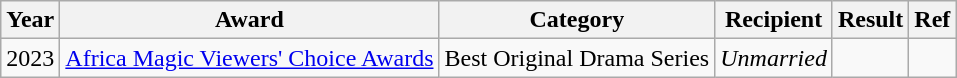<table class="wikitable">
<tr>
<th>Year</th>
<th>Award</th>
<th>Category</th>
<th>Recipient</th>
<th>Result</th>
<th>Ref</th>
</tr>
<tr>
<td>2023</td>
<td><a href='#'>Africa Magic Viewers' Choice Awards</a></td>
<td>Best Original Drama Series</td>
<td><em>Unmarried</em></td>
<td></td>
<td></td>
</tr>
</table>
